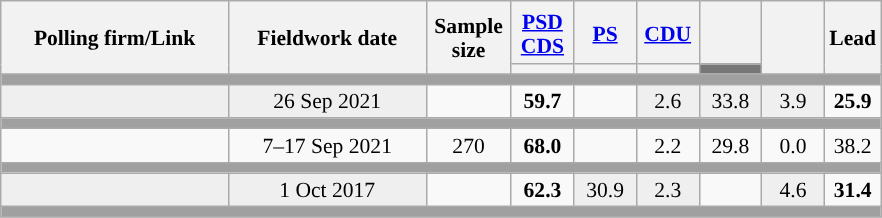<table class="wikitable sortable mw-datatable" style="text-align:center;font-size:90%;line-height:16px;">
<tr style="height:42px;">
<th style="width:145px;" rowspan="2">Polling firm/Link</th>
<th style="width:125px;" rowspan="2">Fieldwork date</th>
<th class="unsortable" style="width:50px;" rowspan="2">Sample size</th>
<th class="unsortable" style="width:35px;"><a href='#'>PSD</a><br><a href='#'>CDS</a></th>
<th class="unsortable" style="width:35px;"><a href='#'>PS</a></th>
<th class="unsortable" style="width:35px;"><a href='#'>CDU</a></th>
<th class="unsortable" style="width:35px;"></th>
<th class="unsortable" style="width:35px;" rowspan="2"></th>
<th class="unsortable" style="width:30px;" rowspan="2">Lead</th>
</tr>
<tr>
<th class="unsortable" style="color:inherit;background:"></th>
<th class="unsortable" style="color:inherit;background:"></th>
<th class="unsortable" style="color:inherit;background:"></th>
<th class="unsortable" style="color:inherit;background:#777777;"></th>
</tr>
<tr>
<td colspan="12" style="background:#A0A0A0"></td>
</tr>
<tr>
<td style="background:#EFEFEF;"><strong></strong></td>
<td style="background:#EFEFEF;" data-sort-value="2019-10-06">26 Sep 2021</td>
<td></td>
<td><strong>59.7</strong><br></td>
<td></td>
<td style="background:#EFEFEF;">2.6<br></td>
<td style="background:#EFEFEF;">33.8<br></td>
<td style="background:#EFEFEF;">3.9</td>
<td style="background:"><strong>25.9</strong></td>
</tr>
<tr>
<td colspan="12" style="background:#A0A0A0"></td>
</tr>
<tr>
<td align="center"></td>
<td align="center">7–17 Sep 2021</td>
<td align="center">270</td>
<td align="center" ><strong>68.0</strong></td>
<td></td>
<td align="center">2.2</td>
<td align="center">29.8</td>
<td align="center">0.0</td>
<td style="background:">38.2</td>
</tr>
<tr>
<td colspan="12" style="background:#A0A0A0"></td>
</tr>
<tr>
<td style="background:#EFEFEF;"><strong></strong></td>
<td style="background:#EFEFEF;" data-sort-value="2019-10-06">1 Oct 2017</td>
<td></td>
<td><strong>62.3</strong><br></td>
<td style="background:#EFEFEF;">30.9<br></td>
<td style="background:#EFEFEF;">2.3<br></td>
<td></td>
<td style="background:#EFEFEF;">4.6</td>
<td style="background:"><strong>31.4</strong></td>
</tr>
<tr>
<td colspan="12" style="background:#A0A0A0"></td>
</tr>
</table>
